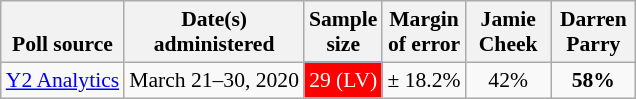<table class="wikitable" style="font-size:90%;text-align:center;">
<tr valign=bottom>
<th>Poll source</th>
<th>Date(s)<br>administered</th>
<th>Sample<br>size</th>
<th>Margin<br>of error</th>
<th style="width:50px;">Jamie<br>Cheek</th>
<th style="width:50px;">Darren<br>Parry</th>
</tr>
<tr>
<td style="text-align:left;"><a href='#'>Y2 Analytics</a></td>
<td>March 21–30, 2020</td>
<td style="background: red; color: white;">29 (LV)</td>
<td>± 18.2%</td>
<td>42%</td>
<td><strong>58%</strong></td>
</tr>
</table>
